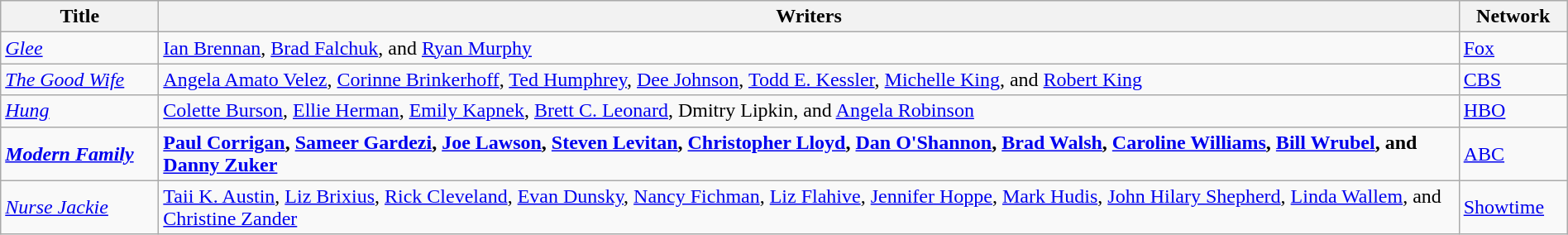<table class="wikitable" style="width:100%;">
<tr>
<th style="width:120px;">Title</th>
<th>Writers</th>
<th style="width:80px;">Network</th>
</tr>
<tr>
<td><em><a href='#'>Glee</a></em></td>
<td><a href='#'>Ian Brennan</a>, <a href='#'>Brad Falchuk</a>, and <a href='#'>Ryan Murphy</a></td>
<td><a href='#'>Fox</a></td>
</tr>
<tr>
<td><em><a href='#'>The Good Wife</a></em></td>
<td><a href='#'>Angela Amato Velez</a>, <a href='#'>Corinne Brinkerhoff</a>, <a href='#'>Ted Humphrey</a>, <a href='#'>Dee Johnson</a>, <a href='#'>Todd E. Kessler</a>, <a href='#'>Michelle King</a>, and <a href='#'>Robert King</a></td>
<td><a href='#'>CBS</a></td>
</tr>
<tr>
<td><em><a href='#'>Hung</a></em></td>
<td><a href='#'>Colette Burson</a>, <a href='#'>Ellie Herman</a>, <a href='#'>Emily Kapnek</a>, <a href='#'>Brett C. Leonard</a>, Dmitry Lipkin, and <a href='#'>Angela Robinson</a></td>
<td><a href='#'>HBO</a></td>
</tr>
<tr>
<td><strong><em><a href='#'>Modern Family</a></em></strong></td>
<td><strong><a href='#'>Paul Corrigan</a>, <a href='#'>Sameer Gardezi</a>, <a href='#'>Joe Lawson</a>, <a href='#'>Steven Levitan</a>, <a href='#'>Christopher Lloyd</a>, <a href='#'>Dan O'Shannon</a>, <a href='#'>Brad Walsh</a>, <a href='#'>Caroline Williams</a>, <a href='#'>Bill Wrubel</a>, and <a href='#'>Danny Zuker</a></strong></td>
<td><a href='#'>ABC</a></td>
</tr>
<tr>
<td><em><a href='#'>Nurse Jackie</a></em></td>
<td><a href='#'>Taii K. Austin</a>, <a href='#'>Liz Brixius</a>, <a href='#'>Rick Cleveland</a>, <a href='#'>Evan Dunsky</a>, <a href='#'>Nancy Fichman</a>, <a href='#'>Liz Flahive</a>, <a href='#'>Jennifer Hoppe</a>, <a href='#'>Mark Hudis</a>, <a href='#'>John Hilary Shepherd</a>, <a href='#'>Linda Wallem</a>, and <a href='#'>Christine Zander</a></td>
<td><a href='#'>Showtime</a></td>
</tr>
</table>
